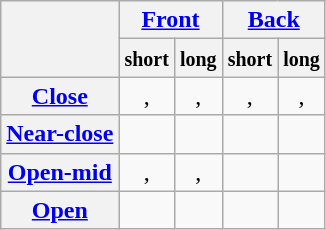<table class="wikitable" style="text-align: center;">
<tr>
<th rowspan="2"></th>
<th colspan="2"><a href='#'>Front</a></th>
<th colspan="2"><a href='#'>Back</a></th>
</tr>
<tr>
<th><small>short</small></th>
<th><small>long</small></th>
<th><small>short</small></th>
<th><small>long</small></th>
</tr>
<tr>
<th><a href='#'>Close</a></th>
<td>, </td>
<td>, </td>
<td>, </td>
<td>, </td>
</tr>
<tr>
<th><a href='#'>Near-close</a></th>
<td></td>
<td></td>
<td></td>
<td></td>
</tr>
<tr>
<th><a href='#'>Open-mid</a></th>
<td>, </td>
<td>, </td>
<td></td>
<td></td>
</tr>
<tr>
<th><a href='#'>Open</a></th>
<td></td>
<td></td>
<td></td>
<td></td>
</tr>
</table>
